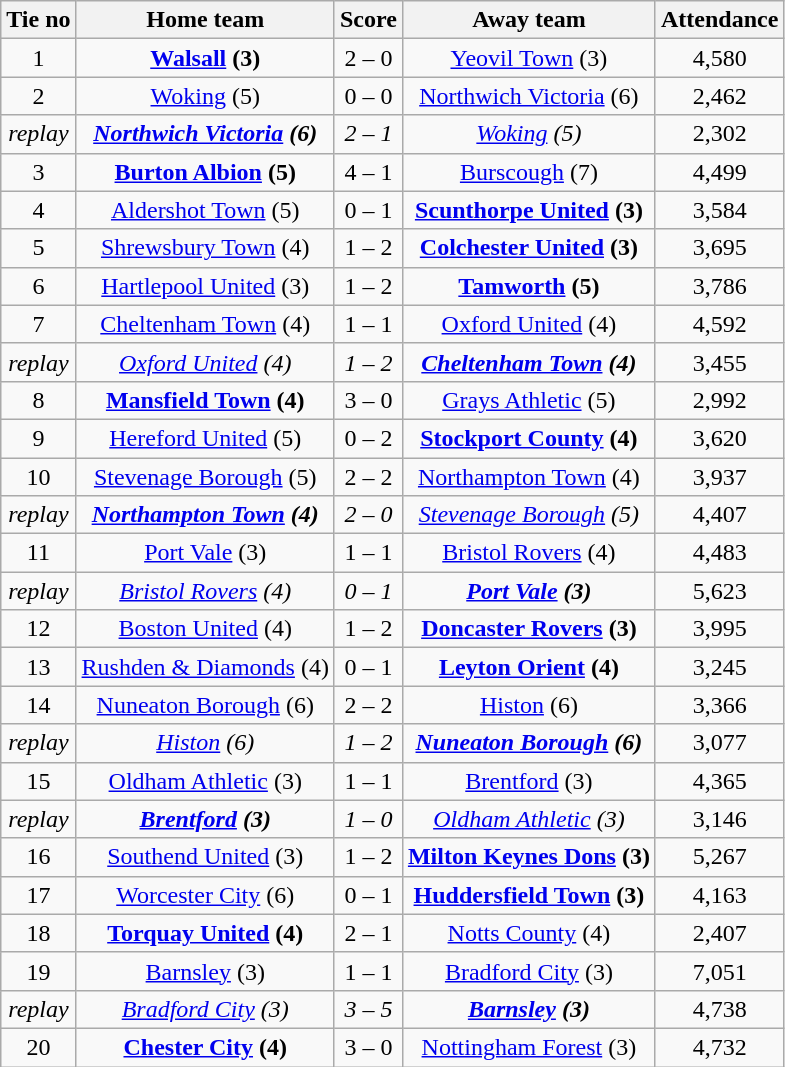<table class="wikitable" style="text-align: center">
<tr>
<th>Tie no</th>
<th>Home team</th>
<th>Score</th>
<th>Away team</th>
<th>Attendance</th>
</tr>
<tr>
<td>1</td>
<td><strong><a href='#'>Walsall</a> (3)</strong></td>
<td>2 – 0</td>
<td><a href='#'>Yeovil Town</a> (3)</td>
<td>4,580</td>
</tr>
<tr>
<td>2</td>
<td><a href='#'>Woking</a> (5)</td>
<td>0 – 0</td>
<td><a href='#'>Northwich Victoria</a> (6)</td>
<td>2,462</td>
</tr>
<tr>
<td><em>replay</em></td>
<td><strong><em><a href='#'>Northwich Victoria</a> (6)</em></strong></td>
<td><em>2 – 1</em></td>
<td><em><a href='#'>Woking</a> (5)</em></td>
<td>2,302</td>
</tr>
<tr>
<td>3</td>
<td><strong><a href='#'>Burton Albion</a> (5)</strong></td>
<td>4 – 1</td>
<td><a href='#'>Burscough</a> (7)</td>
<td>4,499</td>
</tr>
<tr>
<td>4</td>
<td><a href='#'>Aldershot Town</a> (5)</td>
<td>0 – 1</td>
<td><strong><a href='#'>Scunthorpe United</a> (3)</strong></td>
<td>3,584</td>
</tr>
<tr>
<td>5</td>
<td><a href='#'>Shrewsbury Town</a> (4)</td>
<td>1 – 2</td>
<td><strong><a href='#'>Colchester United</a> (3)</strong></td>
<td>3,695</td>
</tr>
<tr>
<td>6</td>
<td><a href='#'>Hartlepool United</a> (3)</td>
<td>1 – 2</td>
<td><strong><a href='#'>Tamworth</a> (5)</strong></td>
<td>3,786</td>
</tr>
<tr>
<td>7</td>
<td><a href='#'>Cheltenham Town</a> (4)</td>
<td>1 – 1</td>
<td><a href='#'>Oxford United</a> (4)</td>
<td>4,592</td>
</tr>
<tr>
<td><em>replay</em></td>
<td><em><a href='#'>Oxford United</a> (4)</em></td>
<td><em>1 – 2</em></td>
<td><strong><em><a href='#'>Cheltenham Town</a> (4)</em></strong></td>
<td>3,455</td>
</tr>
<tr>
<td>8</td>
<td><strong><a href='#'>Mansfield Town</a> (4)</strong></td>
<td>3 – 0</td>
<td><a href='#'>Grays Athletic</a> (5)</td>
<td>2,992</td>
</tr>
<tr>
<td>9</td>
<td><a href='#'>Hereford United</a> (5)</td>
<td>0 – 2</td>
<td><strong><a href='#'>Stockport County</a> (4)</strong></td>
<td>3,620</td>
</tr>
<tr>
<td>10</td>
<td><a href='#'>Stevenage Borough</a> (5)</td>
<td>2 – 2</td>
<td><a href='#'>Northampton Town</a> (4)</td>
<td>3,937</td>
</tr>
<tr>
<td><em>replay</em></td>
<td><strong><em><a href='#'>Northampton Town</a> (4)</em></strong></td>
<td><em>2 – 0</em></td>
<td><em><a href='#'>Stevenage Borough</a> (5)</em></td>
<td>4,407</td>
</tr>
<tr>
<td>11</td>
<td><a href='#'>Port Vale</a> (3)</td>
<td>1 – 1</td>
<td><a href='#'>Bristol Rovers</a> (4)</td>
<td>4,483</td>
</tr>
<tr>
<td><em>replay</em></td>
<td><em><a href='#'>Bristol Rovers</a> (4)</em></td>
<td><em>0 – 1</em></td>
<td><strong><em><a href='#'>Port Vale</a> (3)</em></strong></td>
<td>5,623</td>
</tr>
<tr>
<td>12</td>
<td><a href='#'>Boston United</a> (4)</td>
<td>1 – 2</td>
<td><strong><a href='#'>Doncaster Rovers</a> (3)</strong></td>
<td>3,995</td>
</tr>
<tr>
<td>13</td>
<td><a href='#'>Rushden & Diamonds</a> (4)</td>
<td>0 – 1</td>
<td><strong><a href='#'>Leyton Orient</a> (4)</strong></td>
<td>3,245</td>
</tr>
<tr>
<td>14</td>
<td><a href='#'>Nuneaton Borough</a> (6)</td>
<td>2 – 2</td>
<td><a href='#'>Histon</a> (6)</td>
<td>3,366</td>
</tr>
<tr>
<td><em>replay</em></td>
<td><em><a href='#'>Histon</a> (6)</em></td>
<td><em>1 – 2</em></td>
<td><strong><em><a href='#'>Nuneaton Borough</a> (6)</em></strong></td>
<td>3,077</td>
</tr>
<tr>
<td>15</td>
<td><a href='#'>Oldham Athletic</a> (3)</td>
<td>1 – 1</td>
<td><a href='#'>Brentford</a> (3)</td>
<td>4,365</td>
</tr>
<tr>
<td><em>replay</em></td>
<td><strong><em><a href='#'>Brentford</a> (3)</em></strong></td>
<td><em>1 – 0</em></td>
<td><em><a href='#'>Oldham Athletic</a> (3)</em></td>
<td>3,146</td>
</tr>
<tr>
<td>16</td>
<td><a href='#'>Southend United</a> (3)</td>
<td>1 – 2</td>
<td><strong><a href='#'>Milton Keynes Dons</a> (3)</strong></td>
<td>5,267</td>
</tr>
<tr>
<td>17</td>
<td><a href='#'>Worcester City</a> (6)</td>
<td>0 – 1</td>
<td><strong><a href='#'>Huddersfield Town</a> (3)</strong></td>
<td>4,163</td>
</tr>
<tr>
<td>18</td>
<td><strong><a href='#'>Torquay United</a> (4)</strong></td>
<td>2 – 1</td>
<td><a href='#'>Notts County</a> (4)</td>
<td>2,407</td>
</tr>
<tr>
<td>19</td>
<td><a href='#'>Barnsley</a> (3)</td>
<td>1 – 1</td>
<td><a href='#'>Bradford City</a> (3)</td>
<td>7,051</td>
</tr>
<tr>
<td><em>replay</em></td>
<td><em><a href='#'>Bradford City</a> (3)</em></td>
<td><em>3 – 5</em></td>
<td><strong><em><a href='#'>Barnsley</a> (3)</em></strong></td>
<td>4,738</td>
</tr>
<tr>
<td>20</td>
<td><strong><a href='#'>Chester City</a> (4)</strong></td>
<td>3 – 0</td>
<td><a href='#'>Nottingham Forest</a> (3)</td>
<td>4,732</td>
</tr>
</table>
